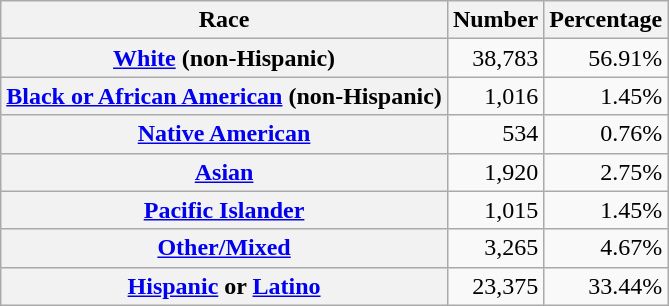<table class="wikitable" style="text-align:right">
<tr>
<th scope="col">Race</th>
<th scope="col">Number</th>
<th scope="col">Percentage</th>
</tr>
<tr>
<th scope="row"><a href='#'>White</a> (non-Hispanic)</th>
<td>38,783</td>
<td>56.91%</td>
</tr>
<tr>
<th scope="row"><a href='#'>Black or African American</a> (non-Hispanic)</th>
<td>1,016</td>
<td>1.45%</td>
</tr>
<tr>
<th scope="row"><a href='#'>Native American</a></th>
<td>534</td>
<td>0.76%</td>
</tr>
<tr>
<th scope="row"><a href='#'>Asian</a></th>
<td>1,920</td>
<td>2.75%</td>
</tr>
<tr>
<th scope="row"><a href='#'>Pacific Islander</a></th>
<td>1,015</td>
<td>1.45%</td>
</tr>
<tr>
<th scope="row"><a href='#'>Other/Mixed</a></th>
<td>3,265</td>
<td>4.67%</td>
</tr>
<tr>
<th scope="row"><a href='#'>Hispanic</a> or <a href='#'>Latino</a></th>
<td>23,375</td>
<td>33.44%</td>
</tr>
</table>
